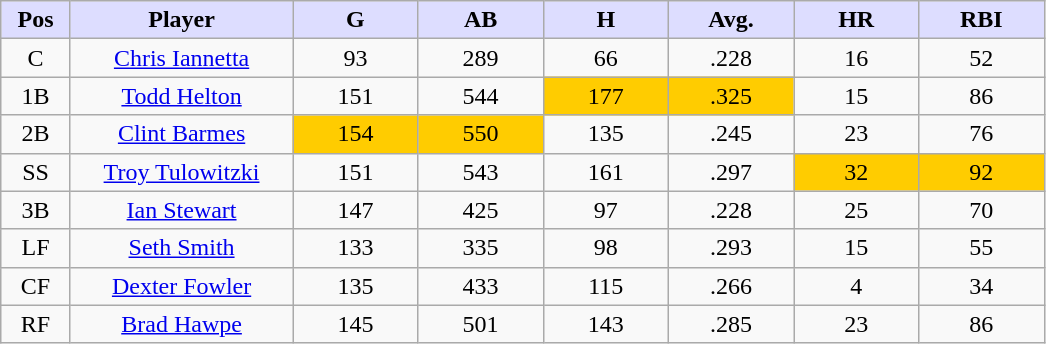<table class="wikitable sortable">
<tr>
<th style="background:#ddf; width:5%;">Pos</th>
<th style="background:#ddf; width:16%;">Player</th>
<th style="background:#ddf; width:9%;">G</th>
<th style="background:#ddf; width:9%;">AB</th>
<th style="background:#ddf; width:9%;">H</th>
<th style="background:#ddf; width:9%;">Avg.</th>
<th style="background:#ddf; width:9%;">HR</th>
<th style="background:#ddf; width:9%;">RBI</th>
</tr>
<tr style="text-align:center;">
<td>C</td>
<td><a href='#'>Chris Iannetta</a></td>
<td>93</td>
<td>289</td>
<td>66</td>
<td>.228</td>
<td>16</td>
<td>52</td>
</tr>
<tr style="text-align:center;">
<td>1B</td>
<td><a href='#'>Todd Helton</a></td>
<td>151</td>
<td>544</td>
<td bgcolor="#FFCC00">177</td>
<td bgcolor="#FFCC00">.325</td>
<td>15</td>
<td>86</td>
</tr>
<tr style="text-align:center;">
<td>2B</td>
<td><a href='#'>Clint Barmes</a></td>
<td bgcolor="#FFCC00">154</td>
<td bgcolor="#FFCC00">550</td>
<td>135</td>
<td>.245</td>
<td>23</td>
<td>76</td>
</tr>
<tr style="text-align:center;">
<td>SS</td>
<td><a href='#'>Troy Tulowitzki</a></td>
<td>151</td>
<td>543</td>
<td>161</td>
<td>.297</td>
<td bgcolor="#FFCC00">32</td>
<td bgcolor="#FFCC00">92</td>
</tr>
<tr style="text-align:center;">
<td>3B</td>
<td><a href='#'>Ian Stewart</a></td>
<td>147</td>
<td>425</td>
<td>97</td>
<td>.228</td>
<td>25</td>
<td>70</td>
</tr>
<tr style="text-align:center;">
<td>LF</td>
<td><a href='#'>Seth Smith</a></td>
<td>133</td>
<td>335</td>
<td>98</td>
<td>.293</td>
<td>15</td>
<td>55</td>
</tr>
<tr style="text-align:center;">
<td>CF</td>
<td><a href='#'>Dexter Fowler</a></td>
<td>135</td>
<td>433</td>
<td>115</td>
<td>.266</td>
<td>4</td>
<td>34</td>
</tr>
<tr style="text-align:center;">
<td>RF</td>
<td><a href='#'>Brad Hawpe</a></td>
<td>145</td>
<td>501</td>
<td>143</td>
<td>.285</td>
<td>23</td>
<td>86</td>
</tr>
</table>
